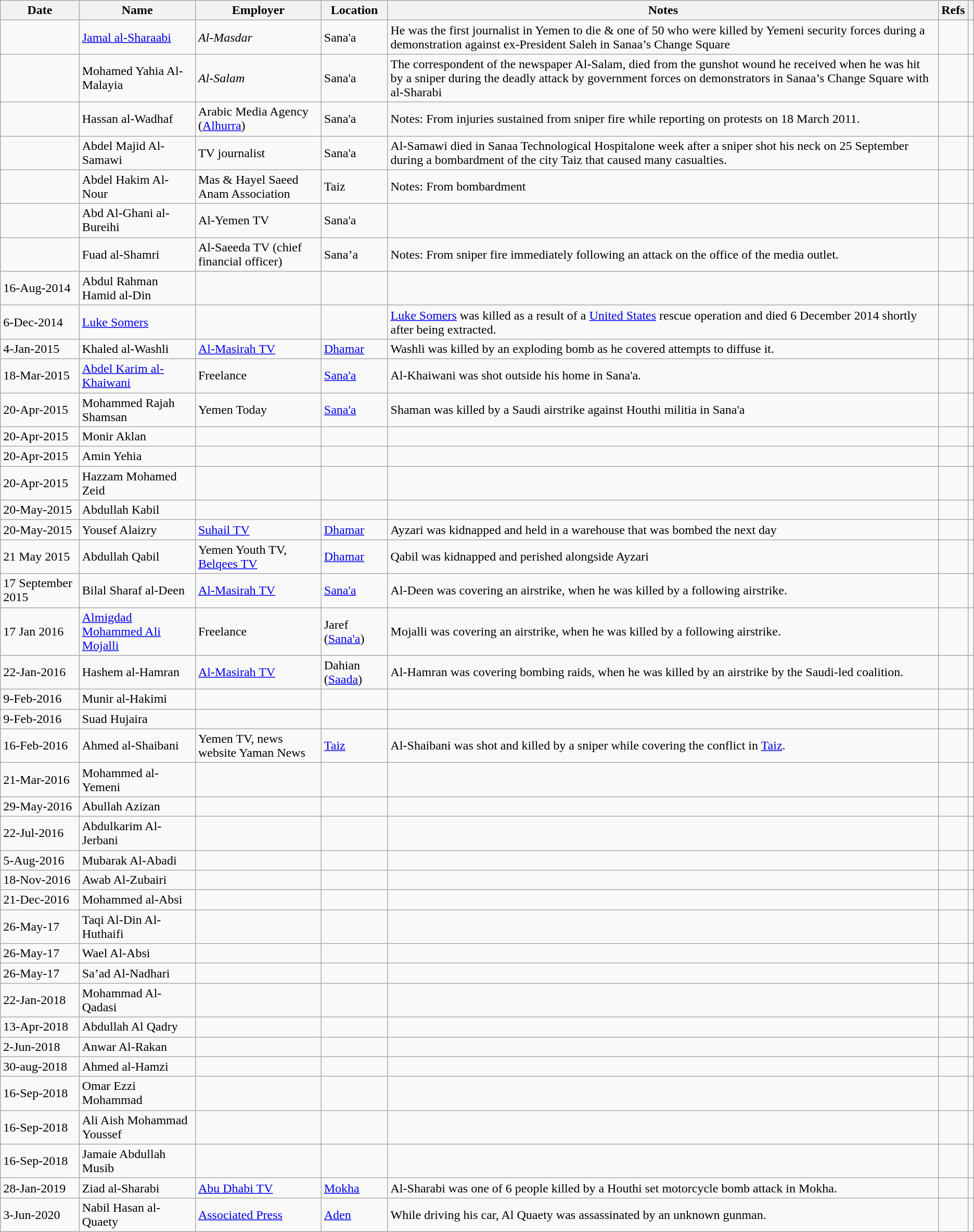<table class="wikitable sortable">
<tr>
<th>Date</th>
<th>Name</th>
<th>Employer</th>
<th>Location</th>
<th>Notes</th>
<th>Refs</th>
<th></th>
</tr>
<tr>
<td></td>
<td><a href='#'>Jamal al-Sharaabi</a></td>
<td><em>Al-Masdar</em></td>
<td>Sana'a</td>
<td>He was the first journalist in Yemen to die & one of 50 who were killed by Yemeni security forces during a demonstration against ex-President Saleh in Sanaa’s Change Square</td>
<td></td>
<td></td>
</tr>
<tr>
<td></td>
<td>Mohamed Yahia Al-Malayia</td>
<td><em>Al-Salam</em></td>
<td>Sana'a</td>
<td>The correspondent of the newspaper Al-Salam, died from the gunshot wound he received when he was hit by a sniper during the deadly attack by government forces on demonstrators in Sanaa’s Change Square with al-Sharabi</td>
<td></td>
<td></td>
</tr>
<tr>
<td></td>
<td>Hassan al-Wadhaf</td>
<td>Arabic Media Agency (<a href='#'>Alhurra</a>)</td>
<td>Sana'a</td>
<td>Notes: From injuries sustained from sniper fire while reporting on protests on 18 March 2011.</td>
<td></td>
<td></td>
</tr>
<tr>
<td></td>
<td>Abdel Majid Al-Samawi</td>
<td>TV journalist</td>
<td>Sana'a</td>
<td>Al-Samawi died in Sanaa Technological Hospitalone week after a sniper shot his neck on 25 September during a bombardment of the city Taiz that caused many casualties.</td>
<td></td>
<td></td>
</tr>
<tr>
<td></td>
<td>Abdel Hakim Al-Nour</td>
<td>Mas & Hayel Saeed Anam Association</td>
<td>Taiz</td>
<td>Notes: From bombardment</td>
<td></td>
<td></td>
</tr>
<tr>
<td></td>
<td>Abd Al-Ghani al-Bureihi</td>
<td>Al-Yemen TV</td>
<td>Sana'a</td>
<td></td>
<td></td>
<td></td>
</tr>
<tr>
<td></td>
<td>Fuad al-Shamri</td>
<td>Al-Saeeda TV (chief financial officer)</td>
<td>Sana’a</td>
<td>Notes: From sniper fire immediately following an attack on the office of the media outlet.</td>
<td></td>
<td></td>
</tr>
<tr>
<td>16-Aug-2014</td>
<td>Abdul Rahman Hamid al-Din</td>
<td></td>
<td></td>
<td></td>
<td></td>
<td></td>
</tr>
<tr>
<td>6-Dec-2014</td>
<td><a href='#'>Luke Somers</a></td>
<td></td>
<td></td>
<td><a href='#'>Luke Somers</a> was killed as a result of a <a href='#'>United States</a> rescue operation and died 6 December 2014 shortly after being extracted.</td>
<td></td>
<td></td>
</tr>
<tr>
<td>4-Jan-2015</td>
<td>Khaled al-Washli</td>
<td><a href='#'>Al-Masirah TV</a></td>
<td><a href='#'>Dhamar</a></td>
<td>Washli was killed by an exploding bomb as he covered attempts to diffuse it.</td>
<td></td>
<td></td>
</tr>
<tr>
<td>18-Mar-2015</td>
<td><a href='#'>Abdel Karim al-Khaiwani</a></td>
<td>Freelance</td>
<td><a href='#'>Sana'a</a></td>
<td>Al-Khaiwani was shot outside his home in Sana'a.</td>
<td></td>
<td></td>
</tr>
<tr>
<td>20-Apr-2015</td>
<td>Mohammed Rajah Shamsan</td>
<td>Yemen Today</td>
<td><a href='#'>Sana'a</a></td>
<td>Shaman was killed by a Saudi airstrike against Houthi militia in Sana'a</td>
<td></td>
<td></td>
</tr>
<tr>
<td>20-Apr-2015</td>
<td>Monir Aklan</td>
<td></td>
<td></td>
<td></td>
<td></td>
<td></td>
</tr>
<tr>
<td>20-Apr-2015</td>
<td>Amin Yehia</td>
<td></td>
<td></td>
<td></td>
<td></td>
<td></td>
</tr>
<tr>
<td>20-Apr-2015</td>
<td>Hazzam Mohamed Zeid</td>
<td></td>
<td></td>
<td></td>
<td></td>
<td></td>
</tr>
<tr>
<td>20-May-2015</td>
<td>Abdullah Kabil</td>
<td></td>
<td></td>
<td></td>
<td></td>
<td></td>
</tr>
<tr>
<td>20-May-2015</td>
<td>Yousef Alaizry</td>
<td><a href='#'>Suhail TV</a></td>
<td><a href='#'>Dhamar</a></td>
<td>Ayzari was kidnapped and held in a warehouse that was bombed the next day</td>
<td></td>
<td></td>
</tr>
<tr>
<td>21 May 2015</td>
<td>Abdullah Qabil</td>
<td>Yemen Youth TV, <a href='#'>Belqees TV</a></td>
<td><a href='#'>Dhamar</a></td>
<td>Qabil was kidnapped and perished alongside Ayzari</td>
<td></td>
<td></td>
</tr>
<tr>
<td>17 September 2015</td>
<td>Bilal Sharaf al-Deen</td>
<td><a href='#'>Al-Masirah TV</a></td>
<td><a href='#'>Sana'a</a></td>
<td>Al-Deen was covering an airstrike, when he was killed by a following airstrike.</td>
<td></td>
<td></td>
</tr>
<tr>
<td>17 Jan 2016</td>
<td><a href='#'>Almigdad Mohammed Ali Mojalli</a></td>
<td>Freelance</td>
<td>Jaref (<a href='#'>Sana'a</a>)</td>
<td>Mojalli was covering an airstrike, when he was killed by a following airstrike.</td>
<td></td>
<td></td>
</tr>
<tr>
<td>22-Jan-2016</td>
<td>Hashem al-Hamran</td>
<td><a href='#'>Al-Masirah TV</a></td>
<td>Dahian (<a href='#'>Saada</a>)</td>
<td>Al-Hamran was covering bombing raids, when he was killed by an airstrike by the Saudi-led coalition.</td>
<td></td>
<td></td>
</tr>
<tr>
<td>9-Feb-2016</td>
<td>Munir al-Hakimi</td>
<td></td>
<td></td>
<td></td>
<td></td>
<td></td>
</tr>
<tr>
<td>9-Feb-2016</td>
<td>Suad Hujaira</td>
<td></td>
<td></td>
<td></td>
<td></td>
<td></td>
</tr>
<tr>
<td>16-Feb-2016</td>
<td>Ahmed al-Shaibani</td>
<td>Yemen TV, news website Yaman News</td>
<td><a href='#'>Taiz</a></td>
<td>Al-Shaibani was shot and killed by a sniper while covering the conflict in <a href='#'>Taiz</a>.</td>
<td></td>
<td></td>
</tr>
<tr>
<td>21-Mar-2016</td>
<td>Mohammed al-Yemeni</td>
<td></td>
<td></td>
<td></td>
<td></td>
<td></td>
</tr>
<tr>
<td>29-May-2016</td>
<td>Abullah Azizan</td>
<td></td>
<td></td>
<td></td>
<td></td>
<td></td>
</tr>
<tr>
<td>22-Jul-2016</td>
<td>Abdulkarim Al-Jerbani</td>
<td></td>
<td></td>
<td></td>
<td></td>
<td></td>
</tr>
<tr>
<td>5-Aug-2016</td>
<td>Mubarak Al-Abadi</td>
<td></td>
<td></td>
<td></td>
<td></td>
<td></td>
</tr>
<tr>
<td>18-Nov-2016</td>
<td>Awab Al-Zubairi</td>
<td></td>
<td></td>
<td></td>
<td></td>
<td></td>
</tr>
<tr>
<td>21-Dec-2016</td>
<td>Mohammed al-Absi</td>
<td></td>
<td></td>
<td></td>
<td></td>
<td></td>
</tr>
<tr>
<td>26-May-17</td>
<td>Taqi Al-Din Al-Huthaifi</td>
<td></td>
<td></td>
<td></td>
<td></td>
<td></td>
</tr>
<tr>
<td>26-May-17</td>
<td>Wael Al-Absi</td>
<td></td>
<td></td>
<td></td>
<td></td>
<td></td>
</tr>
<tr>
<td>26-May-17</td>
<td>Sa’ad Al-Nadhari</td>
<td></td>
<td></td>
<td></td>
<td></td>
<td></td>
</tr>
<tr>
<td>22-Jan-2018</td>
<td>Mohammad Al-Qadasi</td>
<td></td>
<td></td>
<td></td>
<td></td>
<td></td>
</tr>
<tr>
<td>13-Apr-2018</td>
<td>Abdullah Al Qadry</td>
<td></td>
<td></td>
<td></td>
<td></td>
<td></td>
</tr>
<tr>
<td>2-Jun-2018</td>
<td>Anwar Al-Rakan</td>
<td></td>
<td></td>
<td></td>
<td></td>
<td></td>
</tr>
<tr>
<td>30-aug-2018</td>
<td>Ahmed al-Hamzi</td>
<td></td>
<td></td>
<td></td>
<td></td>
<td></td>
</tr>
<tr>
<td>16-Sep-2018</td>
<td>Omar Ezzi Mohammad</td>
<td></td>
<td></td>
<td></td>
<td></td>
<td></td>
</tr>
<tr>
<td>16-Sep-2018</td>
<td>Ali Aish Mohammad Youssef</td>
<td></td>
<td></td>
<td></td>
<td></td>
<td></td>
</tr>
<tr>
<td>16-Sep-2018</td>
<td>Jamaie Abdullah Musib</td>
<td></td>
<td></td>
<td></td>
<td></td>
<td></td>
</tr>
<tr>
<td>28-Jan-2019</td>
<td>Ziad al-Sharabi</td>
<td><a href='#'>Abu Dhabi TV</a></td>
<td><a href='#'>Mokha</a></td>
<td>Al-Sharabi was one of 6 people killed by a Houthi set motorcycle bomb attack in Mokha.</td>
<td></td>
<td></td>
</tr>
<tr>
<td>3-Jun-2020</td>
<td>Nabil Hasan al-Quaety</td>
<td><a href='#'>Associated Press</a></td>
<td><a href='#'>Aden</a></td>
<td>While driving his car, Al Quaety was assassinated by an unknown gunman.</td>
<td></td>
</tr>
</table>
